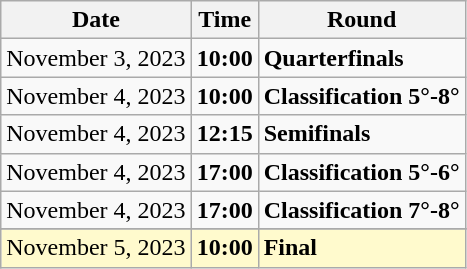<table class="wikitable">
<tr>
<th>Date</th>
<th>Time</th>
<th>Round</th>
</tr>
<tr>
<td>November 3, 2023</td>
<td><strong>10:00</strong></td>
<td><strong>Quarterfinals</strong></td>
</tr>
<tr>
<td>November 4, 2023</td>
<td><strong>10:00</strong></td>
<td><strong>Classification 5°-8°</strong></td>
</tr>
<tr>
<td>November 4, 2023</td>
<td><strong>12:15</strong></td>
<td><strong>Semifinals</strong></td>
</tr>
<tr>
<td>November 4, 2023</td>
<td><strong>17:00</strong></td>
<td><strong>Classification 5°-6°</strong></td>
</tr>
<tr>
<td>November 4, 2023</td>
<td><strong>17:00</strong></td>
<td><strong>Classification 7°-8°</strong></td>
</tr>
<tr>
</tr>
<tr style=background:lemonchiffon>
<td>November 5, 2023</td>
<td><strong>10:00</strong></td>
<td><strong>Final</strong></td>
</tr>
</table>
